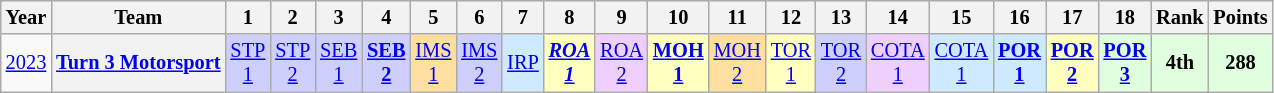<table class="wikitable" style="text-align:center; font-size:85%">
<tr>
<th>Year</th>
<th>Team</th>
<th>1</th>
<th>2</th>
<th>3</th>
<th>4</th>
<th>5</th>
<th>6</th>
<th>7</th>
<th>8</th>
<th>9</th>
<th>10</th>
<th>11</th>
<th>12</th>
<th>13</th>
<th>14</th>
<th>15</th>
<th>16</th>
<th>17</th>
<th>18</th>
<th>Rank</th>
<th>Points</th>
</tr>
<tr>
<td><a href='#'>2023</a></td>
<th nowrap><a href='#'>Turn 3 Motorsport</a></th>
<td style="background:#CFCFFF;"><a href='#'>STP<br>1</a><br></td>
<td style="background:#CFCFFF;"><a href='#'>STP<br>2</a><br></td>
<td style="background:#CFCFFF;"><a href='#'>SEB<br>1</a><br></td>
<td style="background:#CFCFFF;"><strong><a href='#'>SEB<br>2</a></strong><br></td>
<td style="background:#FFDF9F;"><a href='#'>IMS<br>1</a><br></td>
<td style="background:#CFCFFF;"><a href='#'>IMS<br>2</a><br></td>
<td style="background:#CFEAFF;"><a href='#'>IRP</a><br></td>
<td style="background:#FFFFBF;"><strong><em><a href='#'>ROA<br>1</a></em></strong><br></td>
<td style="background:#EFCFFF;"><a href='#'>ROA<br>2</a><br></td>
<td style="background:#FFFFBF;"><strong><a href='#'>MOH<br>1</a></strong><br></td>
<td style="background:#FFDF9F;"><a href='#'>MOH<br>2</a><br></td>
<td style="background:#FFFFBF;"><a href='#'>TOR<br>1</a><br></td>
<td style="background:#CFCFFF;"><a href='#'>TOR<br>2</a><br></td>
<td style="background:#EFCFFF;"><a href='#'>COTA<br>1</a><br></td>
<td style="background:#CFEAFF;"><a href='#'>COTA<br>1</a><br></td>
<td style="background:#CFEAFF;"><strong><a href='#'>POR<br>1</a></strong><br></td>
<td style="background:#FFFFBF;"><strong><a href='#'>POR<br>2</a></strong><br></td>
<td style="background:#DFFFDF;"><strong><a href='#'>POR<br>3</a></strong><br></td>
<th style="background:#DFFFDF;">4th</th>
<th style="background:#DFFFDF;">288</th>
</tr>
</table>
